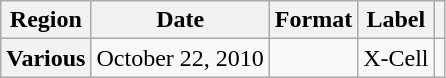<table class="wikitable plainrowheaders">
<tr>
<th scope="col">Region</th>
<th scope="col">Date</th>
<th scope="col">Format</th>
<th scope="col">Label</th>
<th scope="col"></th>
</tr>
<tr>
<th scope="row">Various</th>
<td rowspan="1">October 22, 2010</td>
<td rowspan="1"></td>
<td rowspan="1">X-Cell</td>
<td align="center"></td>
</tr>
</table>
